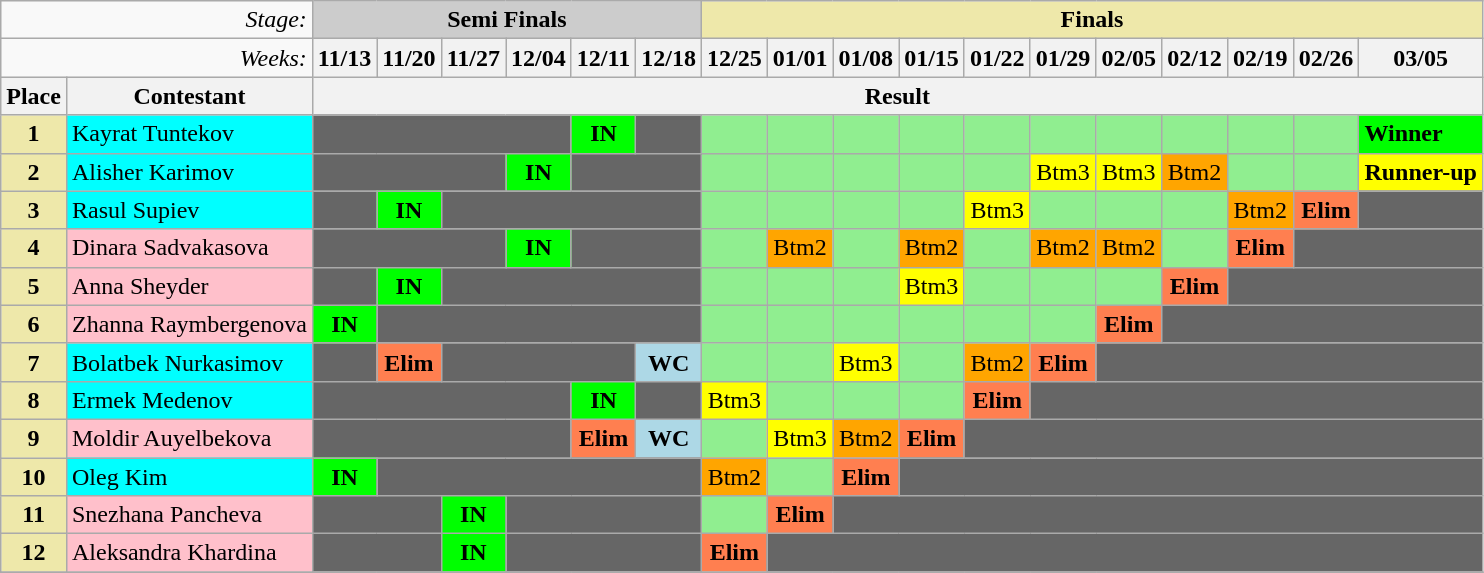<table class="wikitable" align="center">
<tr>
<td colspan="2" align="right"><em>Stage:</em></td>
<td colspan="6" bgcolor="CCCCCC" align="Center"><strong>Semi Finals</strong></td>
<td colspan="15" bgcolor="palegoldenrod" align="Center"><strong>Finals</strong></td>
</tr>
<tr>
<td colspan="2" align="right"><em>Weeks:</em></td>
<th>11/13</th>
<th>11/20</th>
<th>11/27</th>
<th>12/04</th>
<th>12/11</th>
<th>12/18</th>
<th>12/25</th>
<th>01/01</th>
<th>01/08</th>
<th>01/15</th>
<th>01/22</th>
<th>01/29</th>
<th>02/05</th>
<th>02/12</th>
<th>02/19</th>
<th>02/26</th>
<th>03/05</th>
</tr>
<tr>
<th>Place</th>
<th>Contestant</th>
<th colspan="17" align="center">Result</th>
</tr>
<tr>
<td align="center" bgcolor="palegoldenrod"><strong>1</strong></td>
<td bgcolor="cyan">Kayrat Tuntekov</td>
<td colspan="4" bgcolor="666666"></td>
<td style="background:lime" align="center"><strong>IN</strong></td>
<td bgcolor="666666"></td>
<td style="background: lightgreen"></td>
<td style="background: lightgreen"></td>
<td style="background: lightgreen"></td>
<td style="background: lightgreen"></td>
<td style="background: lightgreen"></td>
<td style="background: lightgreen"></td>
<td style="background: lightgreen"></td>
<td style="background: lightgreen"></td>
<td style="background: lightgreen"></td>
<td style="background: lightgreen"></td>
<td style="background: Lime"><strong>Winner</strong></td>
</tr>
<tr>
<td align="center" bgcolor="palegoldenrod"><strong>2</strong></td>
<td bgcolor="cyan">Alisher Karimov</td>
<td colspan="3" bgcolor="666666"></td>
<td style="background:lime" align="center"><strong>IN</strong></td>
<td colspan="2" bgcolor="666666"></td>
<td style="background: lightgreen"></td>
<td style="background: lightgreen"></td>
<td style="background: lightgreen"></td>
<td style="background: lightgreen"></td>
<td style="background: lightgreen"></td>
<td style="background: yellow" align="center">Btm3</td>
<td style="background: yellow" align="center">Btm3</td>
<td style="background: orange" align="center">Btm2</td>
<td style="background: lightgreen"></td>
<td style="background: lightgreen"></td>
<td style="background: yellow"><strong>Runner-up</strong></td>
</tr>
<tr>
<td align="center" bgcolor="palegoldenrod"><strong>3</strong></td>
<td bgcolor="cyan">Rasul Supiev</td>
<td bgcolor="666666"></td>
<td style="background:lime" align="center"><strong>IN</strong></td>
<td colspan="4" bgcolor="666666"></td>
<td style="background: lightgreen"></td>
<td style="background: lightgreen"></td>
<td style="background: lightgreen"></td>
<td style="background: lightgreen"></td>
<td style="background: yellow" align="center">Btm3</td>
<td style="background: lightgreen"></td>
<td style="background: lightgreen"></td>
<td style="background: lightgreen"></td>
<td style="background: orange" align="center">Btm2</td>
<td style="background: coral" align="center"><strong>Elim</strong></td>
<td bgcolor="666666"></td>
</tr>
<tr>
<td align="center" bgcolor="palegoldenrod"><strong>4</strong></td>
<td bgcolor="pink">Dinara Sadvakasova</td>
<td colspan="3" bgcolor="666666"></td>
<td style="background:lime" align="center"><strong>IN</strong></td>
<td colspan="2" bgcolor="666666"></td>
<td style="background: lightgreen"></td>
<td style="background: orange" align="center">Btm2</td>
<td style="background: lightgreen"></td>
<td style="background: orange" align="center">Btm2</td>
<td style="background: lightgreen"></td>
<td style="background: orange" align="center">Btm2</td>
<td style="background: orange" align="center">Btm2</td>
<td style="background: lightgreen"></td>
<td style="background: coral" align="center"><strong>Elim</strong></td>
<td colspan="2" bgcolor="666666"></td>
</tr>
<tr>
<td align="center" bgcolor="palegoldenrod"><strong>5</strong></td>
<td bgcolor="pink">Anna Sheyder</td>
<td colspan="1" bgcolor="666666"></td>
<td style="background:lime" align="center"><strong>IN</strong></td>
<td colspan="4" bgcolor="666666"></td>
<td style="background: lightgreen"></td>
<td style="background: lightgreen"></td>
<td style="background: lightgreen"></td>
<td style="background: yellow" align="center">Btm3</td>
<td style="background: lightgreen"></td>
<td style="background: lightgreen"></td>
<td style="background: lightgreen"></td>
<td style="background: coral" align="center"><strong>Elim</strong></td>
<td colspan="3" bgcolor="666666"></td>
</tr>
<tr>
<td align="center" bgcolor="palegoldenrod"><strong>6</strong></td>
<td bgcolor="pink">Zhanna Raymbergenova</td>
<td style="background:lime" align="center"><strong>IN</strong></td>
<td colspan="5" bgcolor="666666"></td>
<td style="background: lightgreen"></td>
<td style="background: lightgreen"></td>
<td style="background: lightgreen"></td>
<td style="background: lightgreen"></td>
<td style="background: lightgreen"></td>
<td style="background: lightgreen"></td>
<td style="background: coral" align="center"><strong>Elim</strong></td>
<td colspan="4" bgcolor="666666"></td>
</tr>
<tr>
<td align="center" bgcolor="palegoldenrod"><strong>7</strong></td>
<td bgcolor="cyan">Bolatbek Nurkasimov</td>
<td bgcolor="666666"></td>
<td style="background: coral" align="center"><strong>Elim</strong></td>
<td colspan="3" bgcolor="666666"></td>
<td style="background:lightblue" align="center"><strong>WC</strong></td>
<td style="background: lightgreen"></td>
<td style="background: lightgreen"></td>
<td style="background: yellow" align="center">Btm3</td>
<td style="background: lightgreen"></td>
<td style="background: orange" align="center">Btm2</td>
<td style="background: coral" align="center"><strong>Elim</strong></td>
<td colspan="6" bgcolor="666666"></td>
</tr>
<tr>
<td align="center" bgcolor="palegoldenrod"><strong>8</strong></td>
<td bgcolor="cyan">Ermek Medenov</td>
<td colspan="4" bgcolor="666666"></td>
<td style="background:lime" align="center"><strong>IN</strong></td>
<td bgcolor="666666"></td>
<td style="background: yellow" align="center">Btm3</td>
<td style="background: lightgreen"></td>
<td style="background: lightgreen"></td>
<td style="background: lightgreen"></td>
<td style="background: coral" align="center"><strong>Elim</strong></td>
<td colspan="8" bgcolor="666666"></td>
</tr>
<tr>
<td align="center" bgcolor="palegoldenrod"><strong>9</strong></td>
<td bgcolor="pink">Moldir Auyelbekova</td>
<td colspan="4" bgcolor="666666"></td>
<td style="background: coral" align="center"><strong>Elim</strong></td>
<td style="background:lightblue" align="center"><strong>WC</strong></td>
<td style="background: lightgreen"></td>
<td style="background: yellow" align="center">Btm3</td>
<td style="background: orange" align="center">Btm2</td>
<td style="background: coral" align="center"><strong>Elim</strong></td>
<td colspan="7" bgcolor="666666"></td>
</tr>
<tr>
<td align="center" bgcolor="palegoldenrod"><strong>10</strong></td>
<td bgcolor="cyan">Oleg Kim</td>
<td style="background:lime" align="center"><strong>IN</strong></td>
<td colspan="5" bgcolor="666666"></td>
<td style="background: orange" align="center">Btm2</td>
<td style="background: lightgreen"></td>
<td style="background: coral" align="center"><strong>Elim</strong></td>
<td colspan="9" bgcolor="666666"></td>
</tr>
<tr>
<td align="center" bgcolor="palegoldenrod"><strong>11</strong></td>
<td bgcolor="pink">Snezhana Pancheva</td>
<td colspan="2" bgcolor="666666"></td>
<td style="background:lime" align="center"><strong>IN</strong></td>
<td colspan="3" bgcolor="666666"></td>
<td style="background: lightgreen"></td>
<td style="background: coral" align="center"><strong>Elim</strong></td>
<td colspan="10" bgcolor="666666"></td>
</tr>
<tr>
<td align="center" bgcolor="palegoldenrod"><strong>12</strong></td>
<td bgcolor="pink">Aleksandra Khardina</td>
<td colspan="2" bgcolor="666666"></td>
<td style="background:lime" align="center"><strong>IN</strong></td>
<td colspan="3" bgcolor="666666"></td>
<td style="background: coral" align="center"><strong>Elim</strong></td>
<td colspan="11" bgcolor="666666"></td>
</tr>
<tr>
</tr>
</table>
